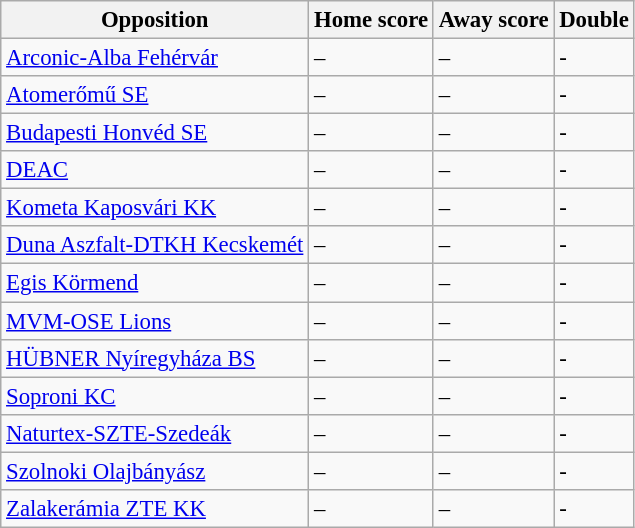<table class="wikitable" style="font-size:95%; style="text-align: center;">
<tr>
<th>Opposition</th>
<th>Home score</th>
<th>Away score</th>
<th>Double</th>
</tr>
<tr>
<td align="left"><a href='#'>Arconic-Alba Fehérvár</a></td>
<td>–</td>
<td>–</td>
<td><em> -</em></td>
</tr>
<tr>
<td align="left"><a href='#'>Atomerőmű SE</a></td>
<td>–</td>
<td>–</td>
<td><em> -</em></td>
</tr>
<tr>
<td align="left"><a href='#'>Budapesti Honvéd SE</a></td>
<td>–</td>
<td>–</td>
<td><em> -</em></td>
</tr>
<tr>
<td align="left"><a href='#'>DEAC</a></td>
<td>–</td>
<td>–</td>
<td><em> -</em></td>
</tr>
<tr>
<td align="left"><a href='#'>Kometa Kaposvári KK</a></td>
<td>–</td>
<td>–</td>
<td><em> -</em></td>
</tr>
<tr>
<td align="left"><a href='#'>Duna Aszfalt-DTKH Kecskemét</a></td>
<td>–</td>
<td>–</td>
<td><em> -</em></td>
</tr>
<tr>
<td align="left"><a href='#'>Egis Körmend</a></td>
<td>–</td>
<td>–</td>
<td><em> -</em></td>
</tr>
<tr>
<td align="left"><a href='#'>MVM-OSE Lions</a></td>
<td>–</td>
<td>–</td>
<td><em> -</em></td>
</tr>
<tr>
<td align="left"><a href='#'>HÜBNER Nyíregyháza BS</a></td>
<td>–</td>
<td>–</td>
<td><em> -</em></td>
</tr>
<tr>
<td align="left"><a href='#'>Soproni KC</a></td>
<td>–</td>
<td>–</td>
<td><em> -</em></td>
</tr>
<tr>
<td align="left"><a href='#'>Naturtex-SZTE-Szedeák</a></td>
<td>–</td>
<td>–</td>
<td><em> -</em></td>
</tr>
<tr>
<td align="left"><a href='#'>Szolnoki Olajbányász</a></td>
<td>–</td>
<td>–</td>
<td><em> -</em></td>
</tr>
<tr>
<td align="left"><a href='#'>Zalakerámia ZTE KK</a></td>
<td>–</td>
<td>–</td>
<td><em> -</em></td>
</tr>
</table>
